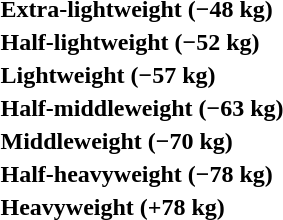<table>
<tr>
<th rowspan=2 style="text-align:left;">Extra-lightweight (−48 kg)</th>
<td rowspan=2></td>
<td rowspan=2></td>
<td></td>
</tr>
<tr>
<td></td>
</tr>
<tr>
<th rowspan=2 style="text-align:left;">Half-lightweight (−52 kg)</th>
<td rowspan=2></td>
<td rowspan=2></td>
<td></td>
</tr>
<tr>
<td></td>
</tr>
<tr>
<th rowspan=2 style="text-align:left;">Lightweight (−57 kg)</th>
<td rowspan=2></td>
<td rowspan=2></td>
<td></td>
</tr>
<tr>
<td></td>
</tr>
<tr>
<th rowspan=2 style="text-align:left;">Half-middleweight (−63 kg)</th>
<td rowspan=2></td>
<td rowspan=2></td>
<td></td>
</tr>
<tr>
<td></td>
</tr>
<tr>
<th rowspan=2 style="text-align:left;">Middleweight (−70 kg)</th>
<td rowspan=2></td>
<td rowspan=2></td>
<td></td>
</tr>
<tr>
<td></td>
</tr>
<tr>
<th rowspan=2 style="text-align:left;">Half-heavyweight (−78 kg)</th>
<td rowspan=2></td>
<td rowspan=2></td>
<td></td>
</tr>
<tr>
<td></td>
</tr>
<tr>
<th rowspan=2 style="text-align:left;">Heavyweight (+78 kg)</th>
<td rowspan=2></td>
<td rowspan=2></td>
<td></td>
</tr>
<tr>
<td></td>
</tr>
</table>
